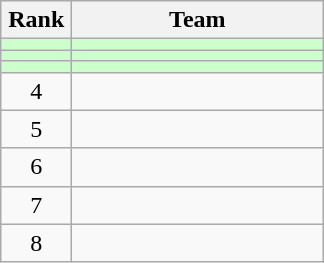<table class=wikitable style="text-align:center;">
<tr>
<th width=40>Rank</th>
<th width=160>Team</th>
</tr>
<tr bgcolor="#ccffcc">
<td></td>
<td align=left></td>
</tr>
<tr bgcolor="#ccffcc">
<td></td>
<td align=left></td>
</tr>
<tr bgcolor="#ccffcc">
<td></td>
<td align=left></td>
</tr>
<tr>
<td>4</td>
<td align=left></td>
</tr>
<tr>
<td>5</td>
<td align=left></td>
</tr>
<tr>
<td>6</td>
<td align=left></td>
</tr>
<tr>
<td>7</td>
<td align=left></td>
</tr>
<tr>
<td>8</td>
<td align=left></td>
</tr>
</table>
